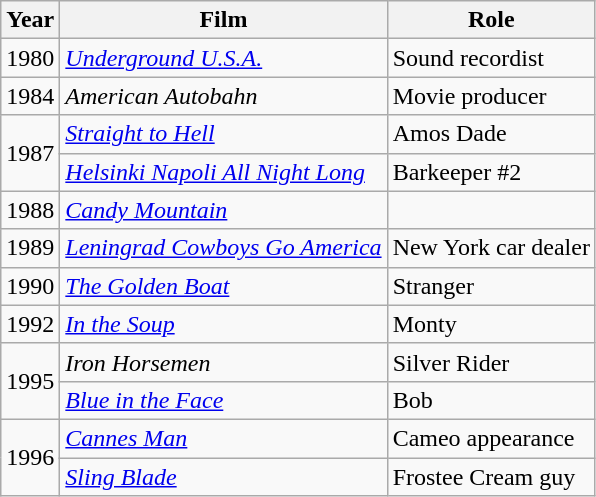<table class="wikitable">
<tr>
<th>Year</th>
<th>Film</th>
<th>Role</th>
</tr>
<tr>
<td>1980</td>
<td><em><a href='#'>Underground U.S.A.</a></em></td>
<td>Sound recordist</td>
</tr>
<tr>
<td>1984</td>
<td><em>American Autobahn</em></td>
<td>Movie producer</td>
</tr>
<tr>
<td rowspan=2>1987</td>
<td><em><a href='#'>Straight to Hell</a></em></td>
<td>Amos Dade</td>
</tr>
<tr>
<td><em><a href='#'>Helsinki Napoli All Night Long</a></em></td>
<td>Barkeeper #2</td>
</tr>
<tr>
<td>1988</td>
<td><em><a href='#'>Candy Mountain</a></em></td>
<td></td>
</tr>
<tr>
<td>1989</td>
<td><em><a href='#'>Leningrad Cowboys Go America</a></em></td>
<td>New York car dealer</td>
</tr>
<tr>
<td>1990</td>
<td><em><a href='#'>The Golden Boat</a></em></td>
<td>Stranger</td>
</tr>
<tr>
<td>1992</td>
<td><em><a href='#'>In the Soup</a></em></td>
<td>Monty</td>
</tr>
<tr>
<td rowspan=2>1995</td>
<td><em>Iron Horsemen</em></td>
<td>Silver Rider</td>
</tr>
<tr>
<td><em><a href='#'>Blue in the Face</a></em></td>
<td>Bob</td>
</tr>
<tr>
<td rowspan=2>1996</td>
<td><em><a href='#'>Cannes Man</a></em></td>
<td>Cameo appearance</td>
</tr>
<tr>
<td><em><a href='#'>Sling Blade</a></em></td>
<td>Frostee Cream guy</td>
</tr>
</table>
